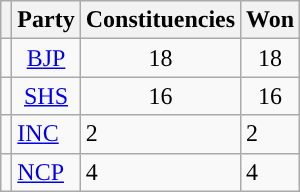<table class=wikitable>
<tr>
<th></th>
<th>Party</th>
<th>Constituencies</th>
<th>Won</th>
</tr>
<tr align="center">
<td></td>
<td><a href='#'>BJP</a></td>
<td>18</td>
<td>18</td>
</tr>
<tr align="center">
<td></td>
<td><a href='#'>SHS</a></td>
<td>16</td>
<td>16</td>
</tr>
<tr>
<td></td>
<td><a href='#'>INC</a></td>
<td>2</td>
<td>2</td>
</tr>
<tr>
<td></td>
<td><a href='#'>NCP</a></td>
<td>4</td>
<td>4</td>
</tr>
</table>
